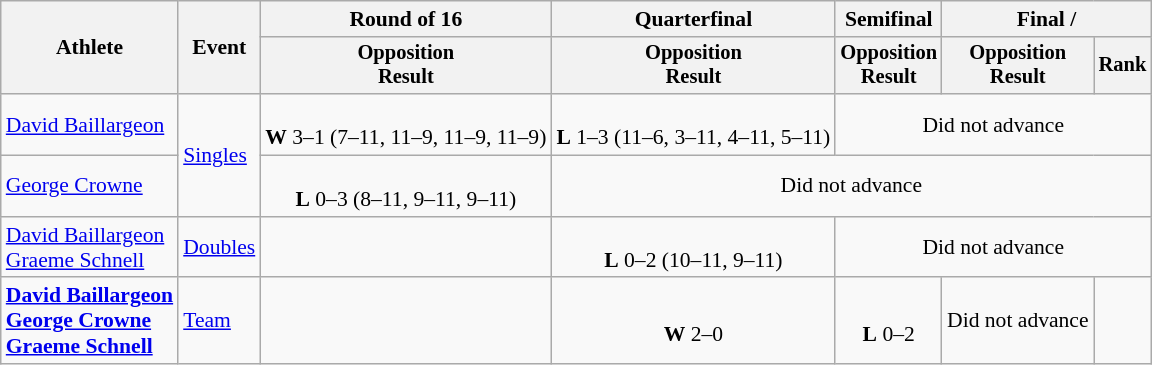<table class=wikitable style=font-size:90%>
<tr>
<th rowspan=2>Athlete</th>
<th rowspan=2>Event</th>
<th>Round of 16</th>
<th>Quarterfinal</th>
<th>Semifinal</th>
<th colspan=2>Final / </th>
</tr>
<tr style=font-size:95%>
<th>Opposition<br>Result</th>
<th>Opposition<br>Result</th>
<th>Opposition<br>Result</th>
<th>Opposition<br>Result</th>
<th>Rank</th>
</tr>
<tr align=center>
<td align=left><a href='#'>David Baillargeon</a></td>
<td align=left rowspan=2><a href='#'>Singles</a></td>
<td><br><strong>W</strong> 3–1 (7–11, 11–9, 11–9, 11–9)</td>
<td><br><strong>L</strong> 1–3 (11–6, 3–11, 4–11, 5–11)</td>
<td colspan=3>Did not advance</td>
</tr>
<tr align=center>
<td align=left><a href='#'>George Crowne</a></td>
<td><br><strong>L</strong> 0–3 (8–11, 9–11, 9–11)</td>
<td colspan=4>Did not advance</td>
</tr>
<tr align=center>
<td align=left><a href='#'>David Baillargeon</a><br><a href='#'>Graeme Schnell</a></td>
<td align=left><a href='#'>Doubles</a></td>
<td></td>
<td><br><strong>L</strong> 0–2 (10–11, 9–11)</td>
<td colspan=3>Did not advance</td>
</tr>
<tr align=center>
<td align=left><strong><a href='#'>David Baillargeon</a><br><a href='#'>George Crowne</a><br><a href='#'>Graeme Schnell</a></strong></td>
<td align=left><a href='#'>Team</a></td>
<td></td>
<td><br><strong>W</strong> 2–0</td>
<td><br><strong>L</strong> 0–2</td>
<td>Did not advance</td>
<td></td>
</tr>
</table>
